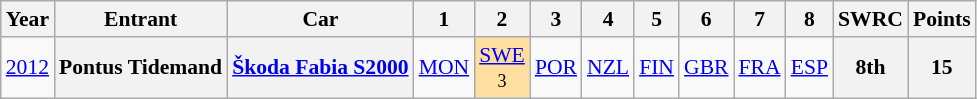<table class="wikitable" style="text-align:center; font-size:90%;">
<tr>
<th>Year</th>
<th>Entrant</th>
<th>Car</th>
<th>1</th>
<th>2</th>
<th>3</th>
<th>4</th>
<th>5</th>
<th>6</th>
<th>7</th>
<th>8</th>
<th>SWRC</th>
<th>Points</th>
</tr>
<tr>
<td><a href='#'>2012</a></td>
<th>Pontus Tidemand</th>
<th><a href='#'>Škoda Fabia S2000</a></th>
<td><a href='#'>MON</a></td>
<td style="background:#FFDF9F;"><a href='#'>SWE</a><br><small>3</small></td>
<td><a href='#'>POR</a></td>
<td><a href='#'>NZL</a></td>
<td><a href='#'>FIN</a></td>
<td><a href='#'>GBR</a></td>
<td><a href='#'>FRA</a></td>
<td><a href='#'>ESP</a></td>
<th>8th</th>
<th>15</th>
</tr>
</table>
